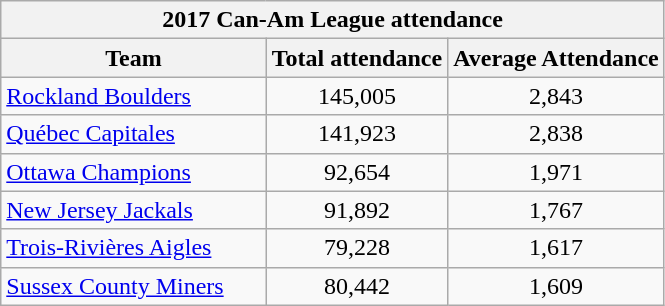<table class="wikitable">
<tr>
<th colspan="7">2017 Can-Am League attendance</th>
</tr>
<tr>
<th width="40%">Team</th>
<th>Total attendance</th>
<th>Average Attendance</th>
</tr>
<tr align=center>
<td align=left><a href='#'>Rockland Boulders</a></td>
<td>145,005</td>
<td>2,843</td>
</tr>
<tr align=center>
<td align=left><a href='#'>Québec Capitales</a></td>
<td>141,923</td>
<td>2,838</td>
</tr>
<tr align=center>
<td align=left><a href='#'>Ottawa Champions</a></td>
<td>92,654</td>
<td>1,971</td>
</tr>
<tr align=center>
<td align=left><a href='#'>New Jersey Jackals</a></td>
<td>91,892</td>
<td>1,767</td>
</tr>
<tr align=center>
<td align=left><a href='#'>Trois-Rivières Aigles</a></td>
<td>79,228</td>
<td>1,617</td>
</tr>
<tr align=center>
<td align=left><a href='#'>Sussex County Miners</a></td>
<td>80,442</td>
<td>1,609</td>
</tr>
</table>
